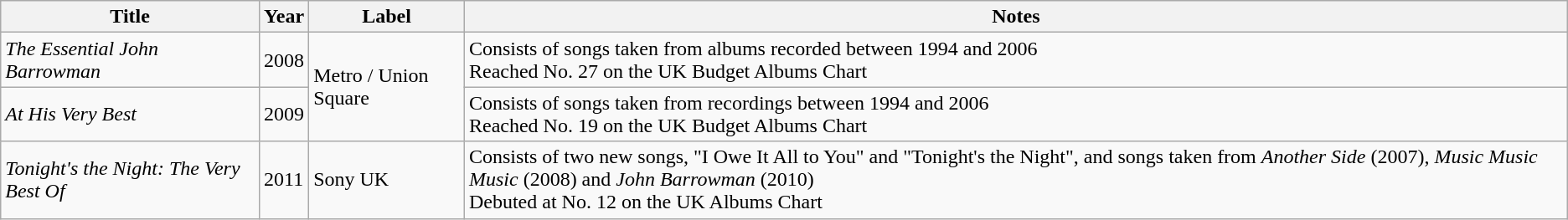<table class="wikitable plainrowheaders sortable">
<tr>
<th scope="col">Title</th>
<th scope="col">Year</th>
<th scope="col">Label</th>
<th scope="col" class="unsortable">Notes</th>
</tr>
<tr>
<td><em>The Essential John Barrowman</em></td>
<td>2008</td>
<td rowspan=2>Metro / Union Square</td>
<td>Consists of songs taken from albums recorded between 1994 and 2006<br>Reached No. 27 on the UK Budget Albums Chart</td>
</tr>
<tr>
<td><em>At His Very Best</em></td>
<td>2009</td>
<td>Consists of songs taken from recordings between 1994 and 2006<br>Reached No. 19 on the UK Budget Albums Chart</td>
</tr>
<tr>
<td><em>Tonight's the Night: The Very Best Of</em></td>
<td>2011</td>
<td>Sony UK</td>
<td>Consists of two new songs, "I Owe It All to You" and "Tonight's the Night", and songs taken from <em>Another Side</em> (2007), <em>Music Music Music</em> (2008) and <em>John Barrowman</em> (2010)<br>Debuted at No. 12 on the UK Albums Chart</td>
</tr>
</table>
